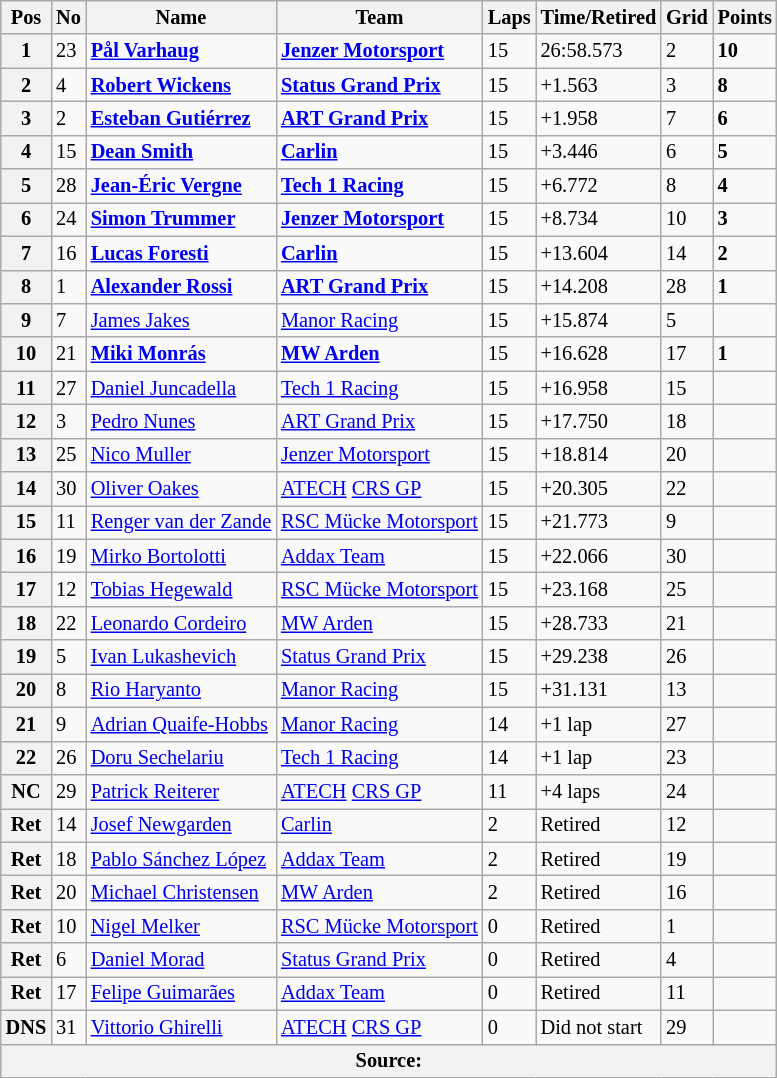<table class="wikitable" style="font-size: 85%">
<tr>
<th>Pos</th>
<th>No</th>
<th>Name</th>
<th>Team</th>
<th>Laps</th>
<th>Time/Retired</th>
<th>Grid</th>
<th>Points</th>
</tr>
<tr>
<th>1</th>
<td>23</td>
<td> <strong><a href='#'>Pål Varhaug</a></strong></td>
<td><strong><a href='#'>Jenzer Motorsport</a></strong></td>
<td>15</td>
<td>26:58.573</td>
<td>2</td>
<td><strong>10</strong></td>
</tr>
<tr>
<th>2</th>
<td>4</td>
<td> <strong><a href='#'>Robert Wickens</a></strong></td>
<td><strong><a href='#'>Status Grand Prix</a></strong></td>
<td>15</td>
<td>+1.563</td>
<td>3</td>
<td><strong>8</strong></td>
</tr>
<tr>
<th>3</th>
<td>2</td>
<td> <strong><a href='#'>Esteban Gutiérrez</a></strong></td>
<td><strong><a href='#'>ART Grand Prix</a></strong></td>
<td>15</td>
<td>+1.958</td>
<td>7</td>
<td><strong>6</strong></td>
</tr>
<tr>
<th>4</th>
<td>15</td>
<td> <strong><a href='#'>Dean Smith</a></strong></td>
<td><strong><a href='#'>Carlin</a></strong></td>
<td>15</td>
<td>+3.446</td>
<td>6</td>
<td><strong>5</strong></td>
</tr>
<tr>
<th>5</th>
<td>28</td>
<td> <strong><a href='#'>Jean-Éric Vergne</a></strong></td>
<td><strong><a href='#'>Tech 1 Racing</a></strong></td>
<td>15</td>
<td>+6.772</td>
<td>8</td>
<td><strong>4</strong></td>
</tr>
<tr>
<th>6</th>
<td>24</td>
<td> <strong><a href='#'>Simon Trummer</a></strong></td>
<td><strong><a href='#'>Jenzer Motorsport</a></strong></td>
<td>15</td>
<td>+8.734</td>
<td>10</td>
<td><strong>3</strong></td>
</tr>
<tr>
<th>7</th>
<td>16</td>
<td> <strong><a href='#'>Lucas Foresti</a></strong></td>
<td><strong><a href='#'>Carlin</a></strong></td>
<td>15</td>
<td>+13.604</td>
<td>14</td>
<td><strong>2</strong></td>
</tr>
<tr>
<th>8</th>
<td>1</td>
<td> <strong><a href='#'>Alexander Rossi</a></strong></td>
<td><strong><a href='#'>ART Grand Prix</a></strong></td>
<td>15</td>
<td>+14.208</td>
<td>28</td>
<td><strong>1</strong></td>
</tr>
<tr>
<th>9</th>
<td>7</td>
<td> <a href='#'>James Jakes</a></td>
<td><a href='#'>Manor Racing</a></td>
<td>15</td>
<td>+15.874</td>
<td>5</td>
<td></td>
</tr>
<tr>
<th>10</th>
<td>21</td>
<td> <strong><a href='#'>Miki Monrás</a></strong></td>
<td><strong><a href='#'>MW Arden</a></strong></td>
<td>15</td>
<td>+16.628</td>
<td>17</td>
<td><strong>1</strong></td>
</tr>
<tr>
<th>11</th>
<td>27</td>
<td> <a href='#'>Daniel Juncadella</a></td>
<td><a href='#'>Tech 1 Racing</a></td>
<td>15</td>
<td>+16.958</td>
<td>15</td>
<td></td>
</tr>
<tr>
<th>12</th>
<td>3</td>
<td> <a href='#'>Pedro Nunes</a></td>
<td><a href='#'>ART Grand Prix</a></td>
<td>15</td>
<td>+17.750</td>
<td>18</td>
<td></td>
</tr>
<tr>
<th>13</th>
<td>25</td>
<td> <a href='#'>Nico Muller</a></td>
<td><a href='#'>Jenzer Motorsport</a></td>
<td>15</td>
<td>+18.814</td>
<td>20</td>
<td></td>
</tr>
<tr>
<th>14</th>
<td>30</td>
<td> <a href='#'>Oliver Oakes</a></td>
<td><a href='#'>ATECH</a> <a href='#'>CRS GP</a></td>
<td>15</td>
<td>+20.305</td>
<td>22</td>
<td></td>
</tr>
<tr>
<th>15</th>
<td>11</td>
<td> <a href='#'>Renger van der Zande</a></td>
<td><a href='#'>RSC Mücke Motorsport</a></td>
<td>15</td>
<td>+21.773</td>
<td>9</td>
<td></td>
</tr>
<tr>
<th>16</th>
<td>19</td>
<td> <a href='#'>Mirko Bortolotti</a></td>
<td><a href='#'>Addax Team</a></td>
<td>15</td>
<td>+22.066</td>
<td>30</td>
<td></td>
</tr>
<tr>
<th>17</th>
<td>12</td>
<td> <a href='#'>Tobias Hegewald</a></td>
<td><a href='#'>RSC Mücke Motorsport</a></td>
<td>15</td>
<td>+23.168</td>
<td>25</td>
<td></td>
</tr>
<tr>
<th>18</th>
<td>22</td>
<td> <a href='#'>Leonardo Cordeiro</a></td>
<td><a href='#'>MW Arden</a></td>
<td>15</td>
<td>+28.733</td>
<td>21</td>
<td></td>
</tr>
<tr>
<th>19</th>
<td>5</td>
<td> <a href='#'>Ivan Lukashevich</a></td>
<td><a href='#'>Status Grand Prix</a></td>
<td>15</td>
<td>+29.238</td>
<td>26</td>
<td></td>
</tr>
<tr>
<th>20</th>
<td>8</td>
<td> <a href='#'>Rio Haryanto</a></td>
<td><a href='#'>Manor Racing</a></td>
<td>15</td>
<td>+31.131</td>
<td>13</td>
<td></td>
</tr>
<tr>
<th>21</th>
<td>9</td>
<td> <a href='#'>Adrian Quaife-Hobbs</a></td>
<td><a href='#'>Manor Racing</a></td>
<td>14</td>
<td>+1 lap</td>
<td>27</td>
<td></td>
</tr>
<tr>
<th>22</th>
<td>26</td>
<td> <a href='#'>Doru Sechelariu</a></td>
<td><a href='#'>Tech 1 Racing</a></td>
<td>14</td>
<td>+1 lap</td>
<td>23</td>
<td></td>
</tr>
<tr>
<th>NC</th>
<td>29</td>
<td> <a href='#'>Patrick Reiterer</a></td>
<td><a href='#'>ATECH</a> <a href='#'>CRS GP</a></td>
<td>11</td>
<td>+4 laps</td>
<td>24</td>
<td></td>
</tr>
<tr>
<th>Ret</th>
<td>14</td>
<td> <a href='#'>Josef Newgarden</a></td>
<td><a href='#'>Carlin</a></td>
<td>2</td>
<td>Retired</td>
<td>12</td>
<td></td>
</tr>
<tr>
<th>Ret</th>
<td>18</td>
<td> <a href='#'>Pablo Sánchez López</a></td>
<td><a href='#'>Addax Team</a></td>
<td>2</td>
<td>Retired</td>
<td>19</td>
<td></td>
</tr>
<tr>
<th>Ret</th>
<td>20</td>
<td> <a href='#'>Michael Christensen</a></td>
<td><a href='#'>MW Arden</a></td>
<td>2</td>
<td>Retired</td>
<td>16</td>
<td></td>
</tr>
<tr>
<th>Ret</th>
<td>10</td>
<td> <a href='#'>Nigel Melker</a></td>
<td><a href='#'>RSC Mücke Motorsport</a></td>
<td>0</td>
<td>Retired</td>
<td>1</td>
<td></td>
</tr>
<tr>
<th>Ret</th>
<td>6</td>
<td> <a href='#'>Daniel Morad</a></td>
<td><a href='#'>Status Grand Prix</a></td>
<td>0</td>
<td>Retired</td>
<td>4</td>
<td></td>
</tr>
<tr>
<th>Ret</th>
<td>17</td>
<td> <a href='#'>Felipe Guimarães</a></td>
<td><a href='#'>Addax Team</a></td>
<td>0</td>
<td>Retired</td>
<td>11</td>
<td></td>
</tr>
<tr>
<th>DNS</th>
<td>31</td>
<td> <a href='#'>Vittorio Ghirelli</a></td>
<td><a href='#'>ATECH</a> <a href='#'>CRS GP</a></td>
<td>0</td>
<td>Did not start</td>
<td>29</td>
<td></td>
</tr>
<tr>
<th colspan="8">Source:</th>
</tr>
</table>
